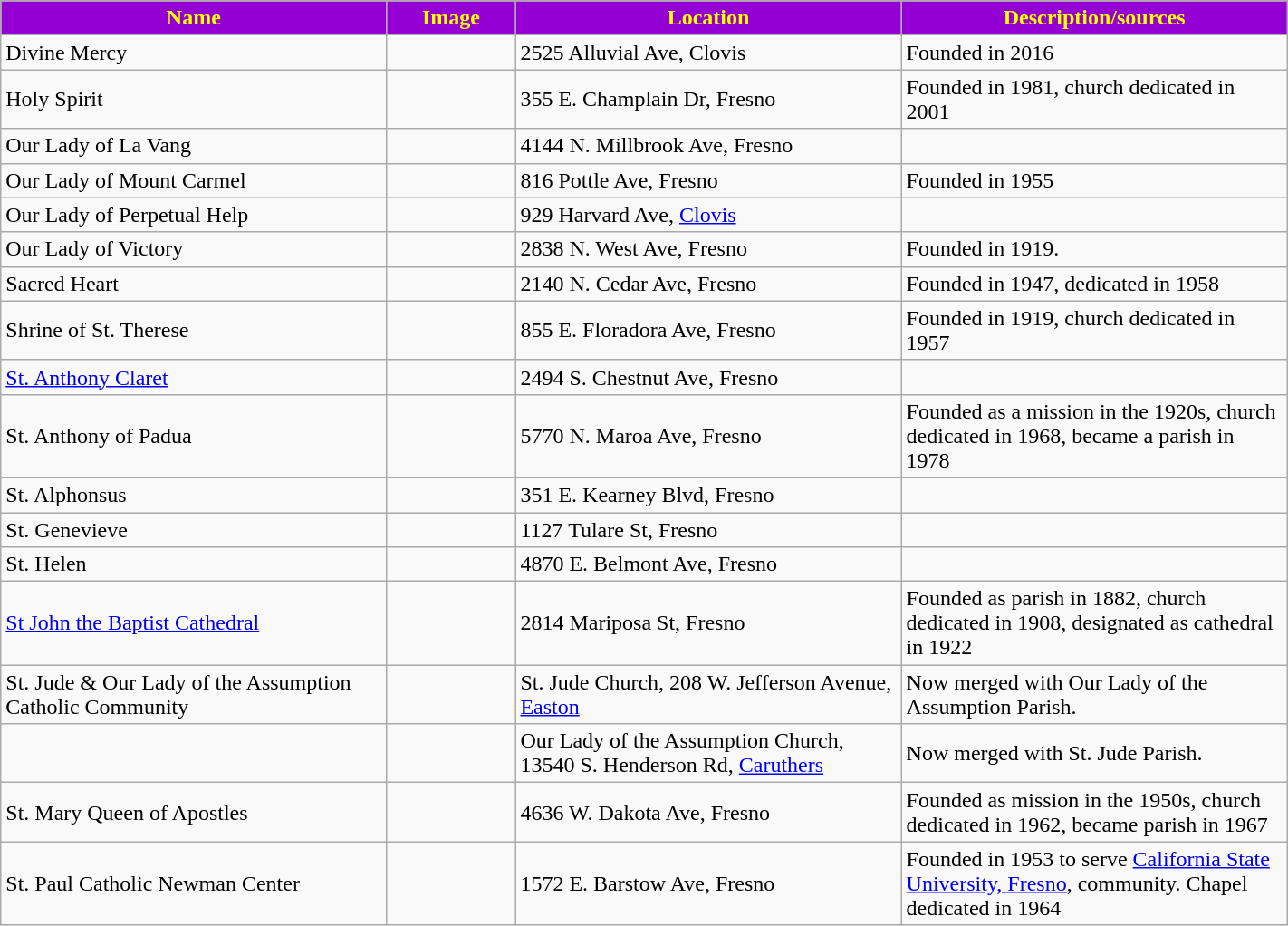<table class="wikitable sortable" style="width:75%">
<tr>
<th style="background:darkviolet; color:yellow;" width="30%"><strong>Name</strong></th>
<th style="background:darkviolet; color:yellow;" width="10%"><strong>Image</strong></th>
<th style="background:darkviolet; color:yellow;" width="30%"><strong>Location</strong></th>
<th style="background:darkviolet; color:yellow;" width="30%"><strong>Description/sources</strong></th>
</tr>
<tr>
<td>Divine Mercy</td>
<td></td>
<td>2525 Alluvial Ave, Clovis</td>
<td>Founded in 2016</td>
</tr>
<tr>
<td>Holy Spirit</td>
<td></td>
<td>355 E. Champlain Dr, Fresno</td>
<td>Founded in 1981, church dedicated in 2001</td>
</tr>
<tr>
<td>Our Lady of La Vang</td>
<td></td>
<td>4144 N. Millbrook Ave, Fresno</td>
<td></td>
</tr>
<tr>
<td>Our Lady of Mount Carmel</td>
<td></td>
<td>816 Pottle Ave, Fresno</td>
<td>Founded in 1955</td>
</tr>
<tr>
<td>Our Lady of Perpetual Help</td>
<td></td>
<td>929 Harvard Ave, <a href='#'>Clovis</a></td>
<td></td>
</tr>
<tr>
<td>Our Lady of Victory</td>
<td></td>
<td>2838 N. West Ave, Fresno</td>
<td>Founded in 1919.</td>
</tr>
<tr>
<td>Sacred Heart</td>
<td></td>
<td>2140 N. Cedar Ave, Fresno</td>
<td>Founded in 1947, dedicated in 1958</td>
</tr>
<tr>
<td>Shrine of St. Therese</td>
<td></td>
<td>855 E. Floradora Ave, Fresno</td>
<td>Founded in 1919, church dedicated in 1957</td>
</tr>
<tr>
<td><a href='#'>St. Anthony Claret</a></td>
<td></td>
<td>2494 S. Chestnut Ave, Fresno</td>
<td></td>
</tr>
<tr>
<td>St. Anthony of Padua</td>
<td></td>
<td>5770 N. Maroa Ave, Fresno</td>
<td>Founded as a mission in the 1920s, church dedicated in 1968, became a parish in 1978</td>
</tr>
<tr>
<td>St. Alphonsus</td>
<td></td>
<td>351 E. Kearney Blvd, Fresno</td>
<td></td>
</tr>
<tr>
<td>St. Genevieve</td>
<td></td>
<td>1127 Tulare St, Fresno</td>
<td></td>
</tr>
<tr>
<td>St. Helen</td>
<td></td>
<td>4870 E. Belmont Ave, Fresno</td>
<td></td>
</tr>
<tr>
<td><a href='#'>St John the Baptist Cathedral</a></td>
<td></td>
<td>2814 Mariposa St, Fresno</td>
<td>Founded as parish in 1882, church dedicated in 1908, designated as cathedral in 1922</td>
</tr>
<tr>
<td>St. Jude & Our Lady of the Assumption Catholic Community</td>
<td></td>
<td>St. Jude Church, 208 W. Jefferson Avenue, <a href='#'>Easton</a></td>
<td>Now merged with Our Lady of the Assumption Parish.</td>
</tr>
<tr>
<td></td>
<td></td>
<td>Our Lady of the Assumption Church, 13540 S. Henderson Rd, <a href='#'>Caruthers</a></td>
<td>Now merged with St. Jude Parish.</td>
</tr>
<tr>
<td>St. Mary Queen of Apostles</td>
<td></td>
<td>4636 W. Dakota Ave, Fresno</td>
<td>Founded as mission in the 1950s, church dedicated in 1962, became parish in 1967</td>
</tr>
<tr>
<td>St. Paul Catholic Newman Center</td>
<td></td>
<td>1572 E. Barstow Ave, Fresno</td>
<td>Founded in 1953 to serve <a href='#'>California State University, Fresno</a>, community. Chapel dedicated in 1964</td>
</tr>
</table>
